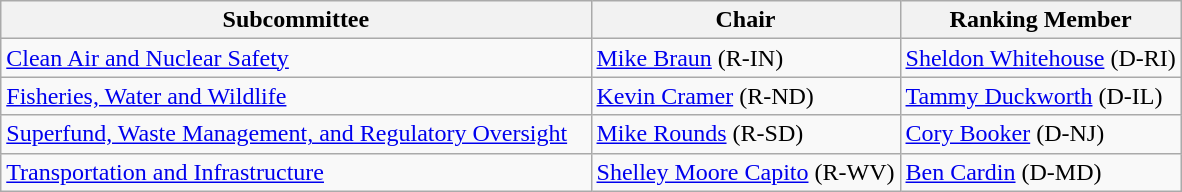<table class="wikitable">
<tr>
<th style="width:50%;">Subcommittee</th>
<th>Chair</th>
<th>Ranking Member</th>
</tr>
<tr>
<td><a href='#'>Clean Air and Nuclear Safety</a></td>
<td><a href='#'>Mike Braun</a> (R-IN)</td>
<td><a href='#'>Sheldon Whitehouse</a> (D-RI)</td>
</tr>
<tr>
<td><a href='#'>Fisheries, Water and Wildlife</a></td>
<td><a href='#'>Kevin Cramer</a> (R-ND)</td>
<td><a href='#'>Tammy Duckworth</a> (D-IL)</td>
</tr>
<tr>
<td><a href='#'>Superfund, Waste Management, and Regulatory Oversight</a></td>
<td><a href='#'>Mike Rounds</a> (R-SD)</td>
<td><a href='#'>Cory Booker</a> (D-NJ)</td>
</tr>
<tr>
<td><a href='#'>Transportation and Infrastructure</a></td>
<td><a href='#'>Shelley Moore Capito</a> (R-WV)</td>
<td><a href='#'>Ben Cardin</a> (D-MD)</td>
</tr>
</table>
